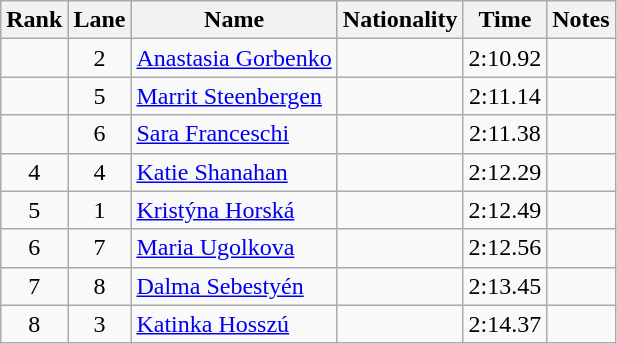<table class="wikitable sortable" style="text-align:center">
<tr>
<th>Rank</th>
<th>Lane</th>
<th>Name</th>
<th>Nationality</th>
<th>Time</th>
<th>Notes</th>
</tr>
<tr>
<td></td>
<td>2</td>
<td align=left><a href='#'>Anastasia Gorbenko</a></td>
<td align=left></td>
<td>2:10.92</td>
<td></td>
</tr>
<tr>
<td></td>
<td>5</td>
<td align=left><a href='#'>Marrit Steenbergen</a></td>
<td align=left></td>
<td>2:11.14</td>
<td></td>
</tr>
<tr>
<td></td>
<td>6</td>
<td align=left><a href='#'>Sara Franceschi</a></td>
<td align=left></td>
<td>2:11.38</td>
<td></td>
</tr>
<tr>
<td>4</td>
<td>4</td>
<td align=left><a href='#'>Katie Shanahan</a></td>
<td align=left></td>
<td>2:12.29</td>
<td></td>
</tr>
<tr>
<td>5</td>
<td>1</td>
<td align=left><a href='#'>Kristýna Horská</a></td>
<td align=left></td>
<td>2:12.49</td>
<td></td>
</tr>
<tr>
<td>6</td>
<td>7</td>
<td align=left><a href='#'>Maria Ugolkova</a></td>
<td align=left></td>
<td>2:12.56</td>
<td></td>
</tr>
<tr>
<td>7</td>
<td>8</td>
<td align=left><a href='#'>Dalma Sebestyén</a></td>
<td align=left></td>
<td>2:13.45</td>
<td></td>
</tr>
<tr>
<td>8</td>
<td>3</td>
<td align=left><a href='#'>Katinka Hosszú</a></td>
<td align=left></td>
<td>2:14.37</td>
<td></td>
</tr>
</table>
